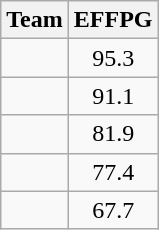<table class=wikitable>
<tr>
<th>Team</th>
<th>EFFPG</th>
</tr>
<tr>
<td></td>
<td align=center>95.3</td>
</tr>
<tr>
<td></td>
<td align=center>91.1</td>
</tr>
<tr>
<td></td>
<td align=center>81.9</td>
</tr>
<tr>
<td></td>
<td align=center>77.4</td>
</tr>
<tr>
<td></td>
<td align=center>67.7</td>
</tr>
</table>
